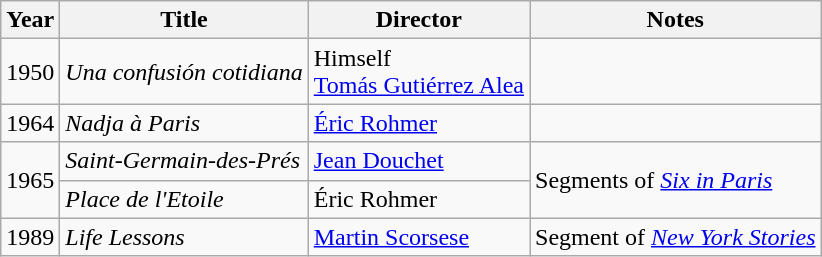<table class="wikitable">
<tr>
<th>Year</th>
<th>Title</th>
<th>Director</th>
<th>Notes</th>
</tr>
<tr>
<td>1950</td>
<td><em>Una confusión cotidiana</em></td>
<td>Himself<br><a href='#'>Tomás Gutiérrez Alea</a></td>
<td></td>
</tr>
<tr>
<td>1964</td>
<td><em>Nadja à Paris</em></td>
<td><a href='#'>Éric Rohmer</a></td>
<td></td>
</tr>
<tr>
<td rowspan=2>1965</td>
<td><em>Saint-Germain-des-Prés</em></td>
<td><a href='#'>Jean Douchet</a></td>
<td rowspan=2>Segments of <em><a href='#'>Six in Paris</a></em></td>
</tr>
<tr>
<td><em>Place de l'Etoile</em></td>
<td>Éric Rohmer</td>
</tr>
<tr>
<td>1989</td>
<td><em>Life Lessons</em></td>
<td><a href='#'>Martin Scorsese</a></td>
<td>Segment of <em><a href='#'>New York Stories</a></em></td>
</tr>
</table>
